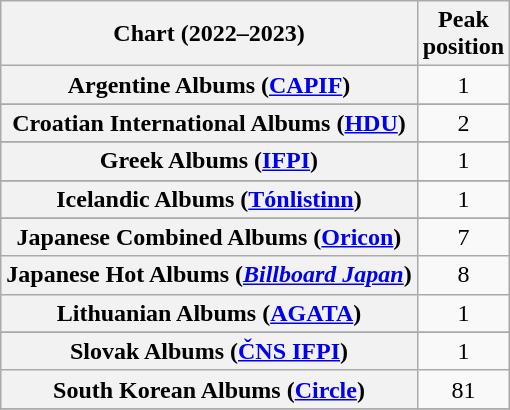<table class="wikitable sortable plainrowheaders" style="text-align:center">
<tr>
<th scope="col">Chart (2022–2023)</th>
<th scope="col">Peak<br>position</th>
</tr>
<tr>
<th scope="row">Argentine Albums (<a href='#'>CAPIF</a>)</th>
<td>1</td>
</tr>
<tr>
</tr>
<tr>
</tr>
<tr>
</tr>
<tr>
</tr>
<tr>
</tr>
<tr>
<th scope="row">Croatian International Albums (<a href='#'>HDU</a>)</th>
<td>2</td>
</tr>
<tr>
</tr>
<tr>
</tr>
<tr>
</tr>
<tr>
</tr>
<tr>
</tr>
<tr>
</tr>
<tr>
<th scope="row">Greek Albums (<a href='#'>IFPI</a>)</th>
<td>1</td>
</tr>
<tr>
</tr>
<tr>
<th scope="row">Icelandic Albums (<a href='#'>Tónlistinn</a>)</th>
<td>1</td>
</tr>
<tr>
</tr>
<tr>
</tr>
<tr>
</tr>
<tr>
<th scope="row">Japanese Combined Albums (<a href='#'>Oricon</a>)</th>
<td>7</td>
</tr>
<tr>
<th scope="row">Japanese Hot Albums (<em><a href='#'>Billboard Japan</a></em>)</th>
<td>8</td>
</tr>
<tr>
<th scope="row">Lithuanian Albums (<a href='#'>AGATA</a>)</th>
<td>1</td>
</tr>
<tr>
</tr>
<tr>
</tr>
<tr>
</tr>
<tr>
</tr>
<tr>
</tr>
<tr>
<th scope="row">Slovak Albums (<a href='#'>ČNS IFPI</a>)</th>
<td>1</td>
</tr>
<tr>
<th scope="row">South Korean Albums (<a href='#'>Circle</a>)</th>
<td>81</td>
</tr>
<tr>
</tr>
<tr>
</tr>
<tr>
</tr>
<tr>
</tr>
<tr>
</tr>
</table>
